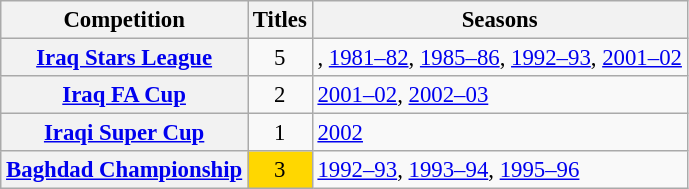<table class="wikitable plainrowheaders" style="font-size:95%; text-align:center;">
<tr>
<th>Competition</th>
<th>Titles</th>
<th>Seasons</th>
</tr>
<tr>
<th scope=row><a href='#'>Iraq Stars League</a></th>
<td>5</td>
<td align="left">, <a href='#'>1981–82</a>, <a href='#'>1985–86</a>, <a href='#'>1992–93</a>, <a href='#'>2001–02</a></td>
</tr>
<tr>
<th scope=row><a href='#'>Iraq FA Cup</a></th>
<td>2</td>
<td align="left"><a href='#'>2001–02</a>, <a href='#'>2002–03</a></td>
</tr>
<tr>
<th scope=row><a href='#'>Iraqi Super Cup</a></th>
<td>1</td>
<td align="left"><a href='#'>2002</a></td>
</tr>
<tr>
<th scope=row><a href='#'>Baghdad Championship</a></th>
<td bgcolor="gold">3</td>
<td align="left"><a href='#'>1992–93</a>, <a href='#'>1993–94</a>, <a href='#'>1995–96</a></td>
</tr>
</table>
